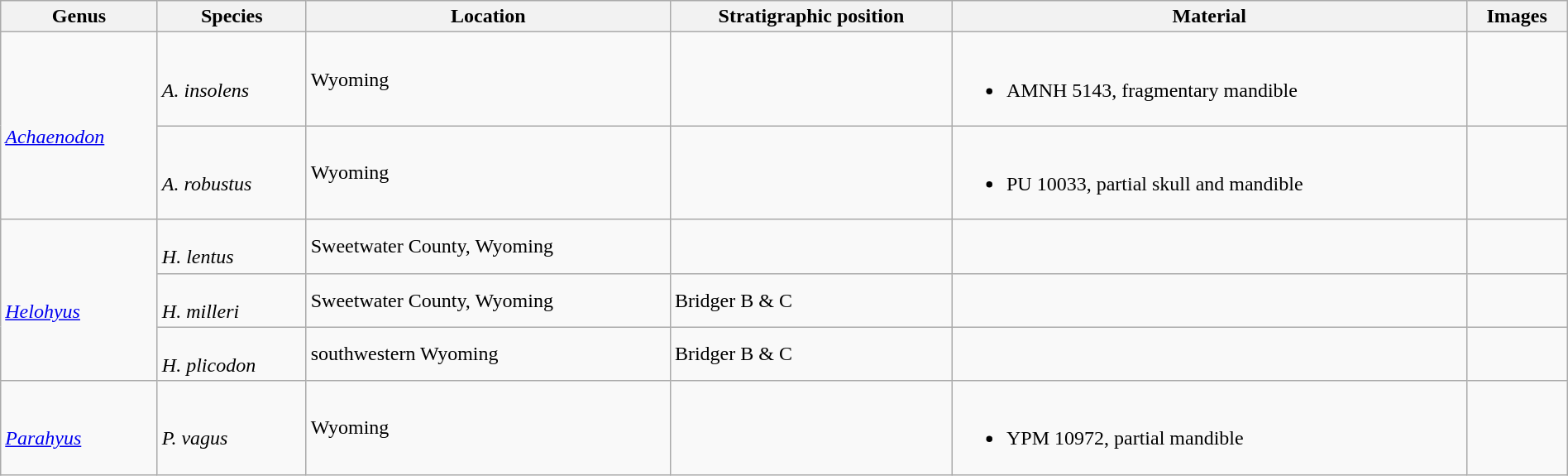<table class="wikitable sortable"  style="margin:auto; width:100%;">
<tr>
<th>Genus</th>
<th>Species</th>
<th>Location</th>
<th>Stratigraphic position</th>
<th>Material</th>
<th>Images</th>
</tr>
<tr>
<td rowspan=2><br><em><a href='#'>Achaenodon</a></em></td>
<td><br><em>A. insolens</em></td>
<td>Wyoming</td>
<td></td>
<td><br><ul><li>AMNH 5143, fragmentary mandible</li></ul></td>
<td></td>
</tr>
<tr>
<td><br><em>A. robustus</em></td>
<td>Wyoming</td>
<td></td>
<td><br><ul><li>PU 10033, partial skull and mandible</li></ul></td>
<td></td>
</tr>
<tr>
<td rowspan=3><br><em><a href='#'>Helohyus</a></em></td>
<td><br><em>H. lentus</em></td>
<td>Sweetwater County, Wyoming</td>
<td></td>
<td></td>
<td></td>
</tr>
<tr>
<td><br><em>H. milleri</em></td>
<td>Sweetwater County, Wyoming</td>
<td>Bridger B & C</td>
<td></td>
<td></td>
</tr>
<tr>
<td><br><em>H. plicodon</em></td>
<td>southwestern Wyoming</td>
<td>Bridger B & C</td>
<td></td>
<td></td>
</tr>
<tr>
<td rowspan=1><br><em><a href='#'>Parahyus</a></em></td>
<td><br><em>P. vagus</em></td>
<td>Wyoming</td>
<td></td>
<td><br><ul><li>YPM 10972, partial mandible</li></ul></td>
<td></td>
</tr>
</table>
